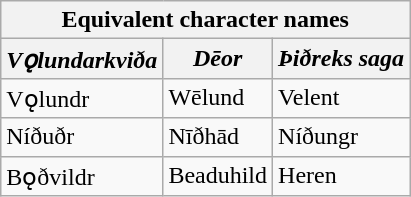<table class="wikitable">
<tr>
<th colspan="3">Equivalent character names</th>
</tr>
<tr>
<th><em>Vǫlundarkviða</em></th>
<th><em>Dēor</em></th>
<th><em>Þiðreks saga</em></th>
</tr>
<tr>
<td>Vǫlundr</td>
<td>Wēlund</td>
<td>Velent</td>
</tr>
<tr>
<td>Níðuðr</td>
<td>Nīðhād</td>
<td>Níðungr</td>
</tr>
<tr>
<td>Bǫðvildr</td>
<td>Beaduhild</td>
<td>Heren</td>
</tr>
</table>
